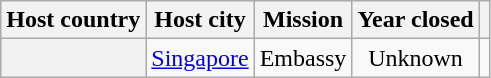<table class="wikitable plainrowheaders" style="text-align:center;">
<tr>
<th scope="col">Host country</th>
<th scope="col">Host city</th>
<th scope="col">Mission</th>
<th scope="col">Year closed</th>
<th scope="col"></th>
</tr>
<tr>
<th scope="row"></th>
<td><a href='#'>Singapore</a></td>
<td>Embassy</td>
<td>Unknown</td>
<td></td>
</tr>
</table>
